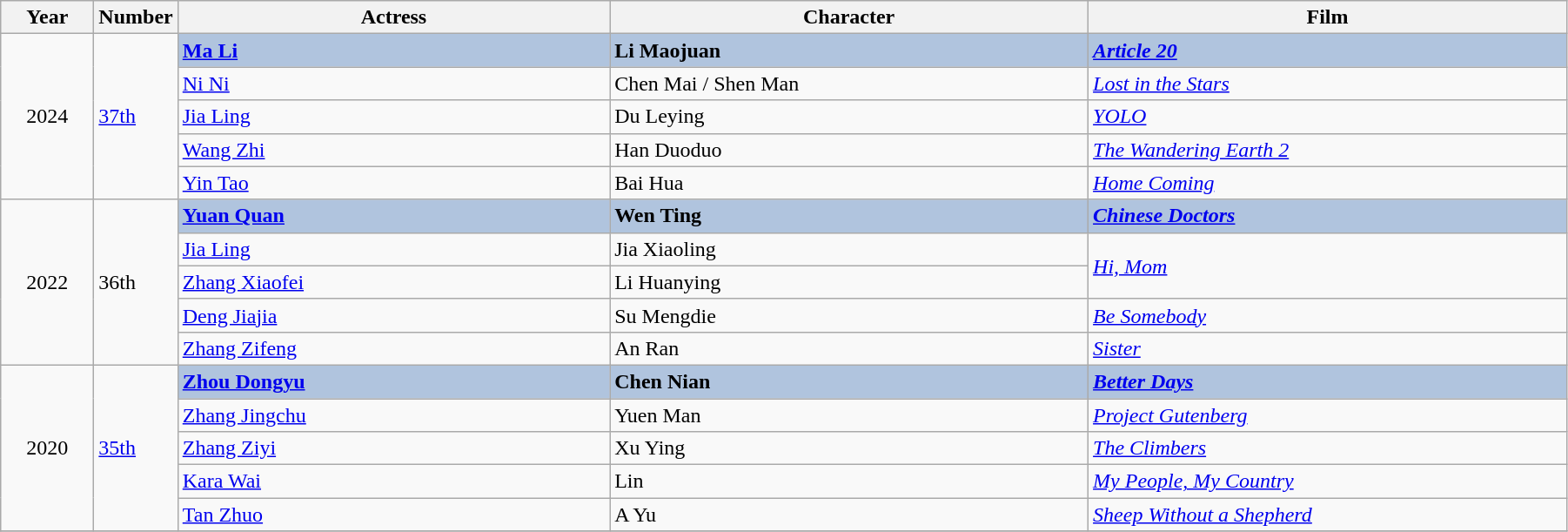<table class="wikitable" width="95%" align="center">
<tr>
<th width="6%">Year</th>
<th width="4%">Number</th>
<th width="28%">Actress</th>
<th width="31%">Character</th>
<th width="31%">Film</th>
</tr>
<tr>
<td rowspan="5" style="text-align:center">2024</td>
<td rowspan=5><a href='#'>37th</a></td>
<td style="background:#B0C4DE;"><strong><a href='#'>Ma Li</a></strong></td>
<td style="background:#B0C4DE;"><strong>Li Maojuan</strong></td>
<td style="background:#B0C4DE;"><strong><em><a href='#'>Article 20</a></em></strong></td>
</tr>
<tr>
<td><a href='#'>Ni Ni</a></td>
<td>Chen Mai / Shen Man</td>
<td><em><a href='#'>Lost in the Stars</a></em></td>
</tr>
<tr>
<td><a href='#'>Jia Ling</a></td>
<td>Du Leying</td>
<td><em><a href='#'>YOLO</a></em></td>
</tr>
<tr>
<td><a href='#'>Wang Zhi</a></td>
<td>Han Duoduo</td>
<td><em><a href='#'>The Wandering Earth 2</a></em></td>
</tr>
<tr>
<td><a href='#'>Yin Tao</a></td>
<td>Bai Hua</td>
<td><em><a href='#'>Home Coming</a></em></td>
</tr>
<tr>
<td rowspan="5" style="text-align:center">2022</td>
<td rowspan=5>36th</td>
<td style="background:#B0C4DE;"><strong> <a href='#'>Yuan Quan</a></strong></td>
<td style="background:#B0C4DE;"><strong>Wen Ting</strong></td>
<td style="background:#B0C4DE;"><strong><em><a href='#'>Chinese Doctors</a></em></strong></td>
</tr>
<tr>
<td><a href='#'>Jia Ling</a></td>
<td>Jia Xiaoling</td>
<td rowspan="2"><em><a href='#'>Hi, Mom</a></em></td>
</tr>
<tr>
<td><a href='#'>Zhang Xiaofei</a></td>
<td>Li Huanying</td>
</tr>
<tr>
<td><a href='#'>Deng Jiajia</a></td>
<td>Su Mengdie</td>
<td><em><a href='#'>Be Somebody</a></em></td>
</tr>
<tr>
<td><a href='#'>Zhang Zifeng</a></td>
<td>An Ran</td>
<td><em><a href='#'>Sister</a></em></td>
</tr>
<tr>
<td rowspan="5" style="text-align:center">2020</td>
<td rowspan=5><a href='#'>35th</a></td>
<td style="background:#B0C4DE;"><strong> <a href='#'>Zhou Dongyu</a></strong></td>
<td style="background:#B0C4DE;"><strong> Chen Nian</strong></td>
<td style="background:#B0C4DE;"><strong><em><a href='#'>Better Days</a></em></strong></td>
</tr>
<tr>
<td><a href='#'>Zhang Jingchu</a></td>
<td>Yuen Man</td>
<td><em><a href='#'>Project Gutenberg</a></em></td>
</tr>
<tr>
<td><a href='#'>Zhang Ziyi</a></td>
<td>Xu Ying</td>
<td><em><a href='#'>The Climbers</a></em></td>
</tr>
<tr>
<td><a href='#'>Kara Wai</a></td>
<td>Lin</td>
<td><em><a href='#'>My People, My Country</a></em></td>
</tr>
<tr>
<td><a href='#'>Tan Zhuo</a></td>
<td>A Yu</td>
<td><em><a href='#'>Sheep Without a Shepherd</a></em></td>
</tr>
<tr>
</tr>
</table>
